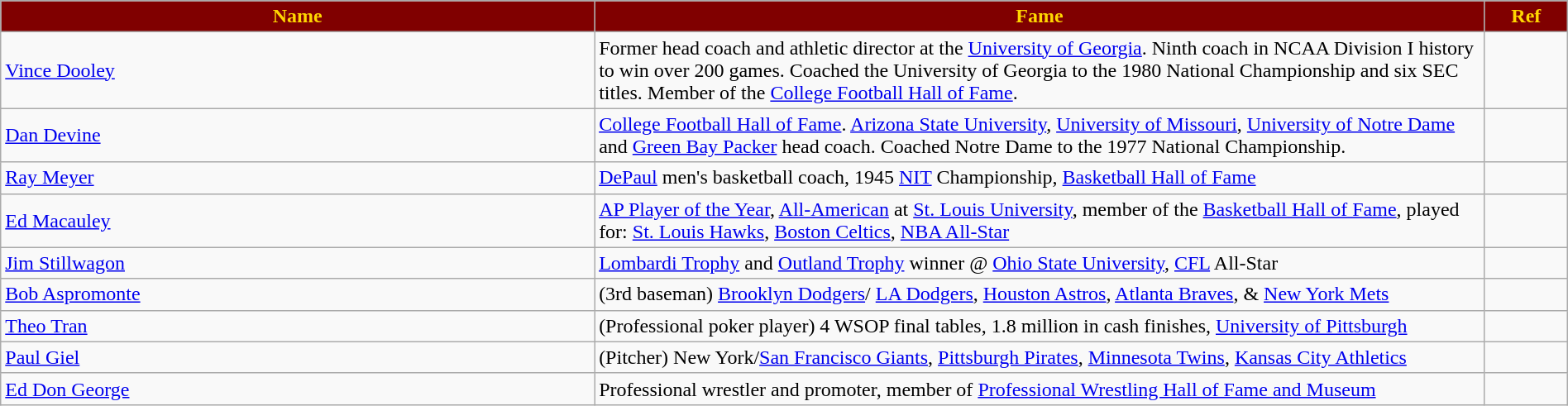<table class="wikitable sortable" style="width:100%;">
<tr>
<th style="width:10%; background:maroon; color:gold;">Name</th>
<th style="width:15%; background:maroon; color:gold;">Fame</th>
<th class="unsortable" style="width:1%; background:maroon; color:gold;">Ref</th>
</tr>
<tr>
<td><a href='#'>Vince Dooley</a></td>
<td>Former head coach and athletic director at the <a href='#'>University of Georgia</a>. Ninth coach in NCAA Division I history to win over 200 games. Coached the University of Georgia to the 1980 National Championship and six SEC titles. Member of the <a href='#'>College Football Hall of Fame</a>.</td>
<td></td>
</tr>
<tr>
<td><a href='#'>Dan Devine</a></td>
<td><a href='#'>College Football Hall of Fame</a>. <a href='#'>Arizona State University</a>, <a href='#'>University of Missouri</a>, <a href='#'>University of Notre Dame</a> and <a href='#'>Green Bay Packer</a> head coach. Coached Notre Dame to the 1977 National Championship.</td>
<td></td>
</tr>
<tr>
<td><a href='#'>Ray Meyer</a></td>
<td><a href='#'>DePaul</a> men's basketball coach, 1945 <a href='#'>NIT</a> Championship, <a href='#'>Basketball Hall of Fame</a></td>
<td></td>
</tr>
<tr>
<td><a href='#'>Ed Macauley</a></td>
<td><a href='#'>AP Player of the Year</a>, <a href='#'>All-American</a> at <a href='#'>St. Louis University</a>, member of the <a href='#'>Basketball Hall of Fame</a>, played for: <a href='#'>St. Louis Hawks</a>, <a href='#'>Boston Celtics</a>, <a href='#'>NBA All-Star</a></td>
<td></td>
</tr>
<tr>
<td><a href='#'>Jim Stillwagon</a></td>
<td><a href='#'>Lombardi Trophy</a> and <a href='#'>Outland Trophy</a> winner @ <a href='#'>Ohio State University</a>, <a href='#'>CFL</a> All-Star</td>
<td></td>
</tr>
<tr>
<td><a href='#'>Bob Aspromonte</a></td>
<td>(3rd baseman) <a href='#'>Brooklyn Dodgers</a>/ <a href='#'>LA Dodgers</a>, <a href='#'>Houston Astros</a>, <a href='#'>Atlanta Braves</a>, & <a href='#'>New York Mets</a></td>
<td></td>
</tr>
<tr>
<td><a href='#'>Theo Tran</a></td>
<td>(Professional poker player) 4 WSOP final tables, 1.8 million in cash finishes, <a href='#'>University of Pittsburgh</a></td>
<td></td>
</tr>
<tr>
<td><a href='#'>Paul Giel</a></td>
<td>(Pitcher) New York/<a href='#'>San Francisco Giants</a>, <a href='#'>Pittsburgh Pirates</a>, <a href='#'>Minnesota Twins</a>, <a href='#'>Kansas City Athletics</a></td>
<td></td>
</tr>
<tr>
<td><a href='#'>Ed Don George</a></td>
<td>Professional wrestler and promoter, member of <a href='#'>Professional Wrestling Hall of Fame and Museum</a></td>
<td></td>
</tr>
</table>
